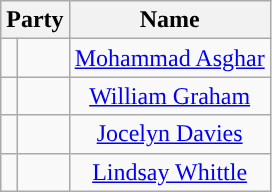<table class="wikitable" style="text-align:center">
<tr>
<th colspan="2">Party</th>
<th>Name</th>
</tr>
<tr>
<td style="width: 4px"></td>
<td style="text-align: left;" scope="row"><a href='#'></a></td>
<td><a href='#'>Mohammad Asghar</a></td>
</tr>
<tr>
<td style="width: 4px"></td>
<td style="text-align: left;" scope="row"><a href='#'></a></td>
<td><a href='#'>William Graham</a></td>
</tr>
<tr>
<td style="width: 4px" bgcolor=></td>
<td style="text-align: left;" scope="row"><a href='#'></a></td>
<td><a href='#'>Jocelyn Davies</a></td>
</tr>
<tr>
<td style="width: 4px" bgcolor=></td>
<td style="text-align: left;" scope="row"><a href='#'></a></td>
<td><a href='#'>Lindsay Whittle</a></td>
</tr>
</table>
